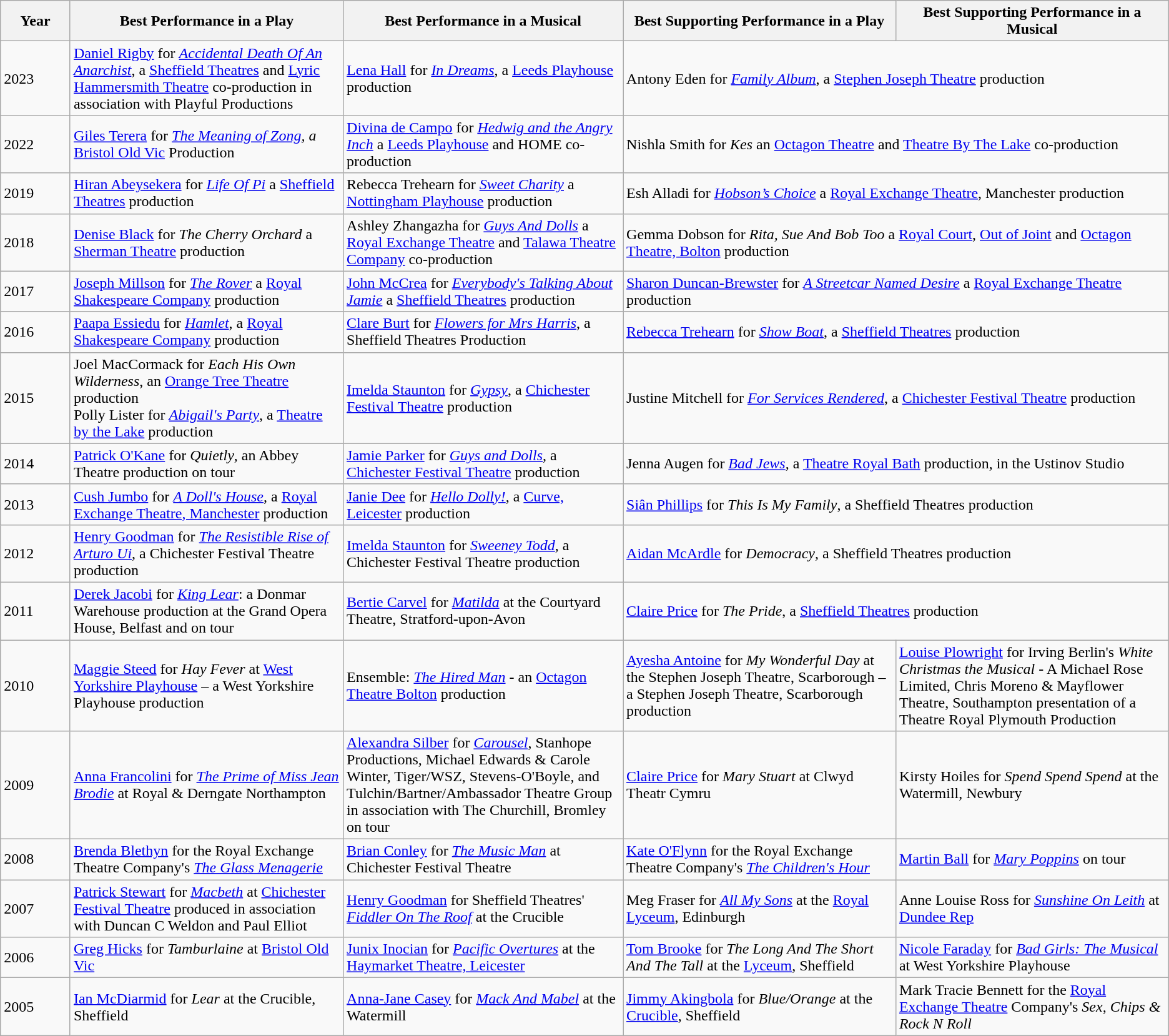<table class="wikitable">
<tr>
<th scope="col" width="70">Year</th>
<th scope="col" width="300">Best Performance in a Play</th>
<th scope="col" width="300">Best Performance in a Musical</th>
<th scope="col" width="300">Best Supporting Performance in a Play</th>
<th scope="col" width="300">Best Supporting Performance in a Musical</th>
</tr>
<tr>
<td>2023</td>
<td><a href='#'>Daniel Rigby</a> for <em><a href='#'>Accidental Death Of An Anarchist</a></em>, a <a href='#'>Sheffield Theatres</a> and <a href='#'>Lyric Hammersmith Theatre</a> co-production in association with Playful Productions</td>
<td><a href='#'>Lena Hall</a> for <em><a href='#'>In Dreams</a></em>, a <a href='#'>Leeds Playhouse</a> production</td>
<td colspan="2">Antony Eden for <em><a href='#'>Family Album</a></em>, a <a href='#'>Stephen Joseph Theatre</a> production</td>
</tr>
<tr>
<td>2022</td>
<td><a href='#'>Giles Terera</a> for <em><a href='#'>The Meaning of Zong</a>, a</em> <a href='#'>Bristol Old Vic</a> Production</td>
<td><a href='#'>Divina de Campo</a> for <em><a href='#'>Hedwig and the Angry Inch</a></em> a <a href='#'>Leeds Playhouse</a> and HOME co-production</td>
<td colspan="2">Nishla Smith for <em>Kes</em> an <a href='#'>Octagon Theatre</a> and <a href='#'>Theatre By The Lake</a> co-production</td>
</tr>
<tr>
<td>2019</td>
<td><a href='#'>Hiran Abeysekera</a> for <em><a href='#'>Life Of Pi</a></em> a <a href='#'>Sheffield Theatres</a> production</td>
<td>Rebecca Trehearn for <em><a href='#'>Sweet Charity</a></em> a <a href='#'>Nottingham Playhouse</a> production</td>
<td colspan="2">Esh Alladi for <em><a href='#'>Hobson’s Choice</a></em> a <a href='#'>Royal Exchange Theatre</a>, Manchester production</td>
</tr>
<tr>
<td>2018</td>
<td><a href='#'>Denise Black</a> for <em>The Cherry Orchard</em> a <a href='#'>Sherman Theatre</a> production</td>
<td>Ashley Zhangazha for <em><a href='#'>Guys And Dolls</a></em> a <a href='#'>Royal Exchange Theatre</a> and <a href='#'>Talawa Theatre Company</a> co-production</td>
<td colspan="2">Gemma Dobson for <em>Rita, Sue And Bob Too</em> a <a href='#'>Royal Court</a>, <a href='#'>Out of Joint</a> and <a href='#'>Octagon Theatre, Bolton</a> production</td>
</tr>
<tr>
<td>2017</td>
<td><a href='#'>Joseph Millson</a> for <em><a href='#'>The Rover</a></em> a <a href='#'>Royal Shakespeare Company</a> production</td>
<td><a href='#'>John McCrea</a> for <em><a href='#'>Everybody's Talking About Jamie</a></em> a <a href='#'>Sheffield Theatres</a> production</td>
<td colspan="2"><a href='#'>Sharon Duncan-Brewster</a> for <em><a href='#'>A Streetcar Named Desire</a></em> a <a href='#'>Royal Exchange Theatre</a> production</td>
</tr>
<tr>
<td>2016</td>
<td><a href='#'>Paapa Essiedu</a> for <em><a href='#'>Hamlet</a></em>, a <a href='#'>Royal Shakespeare Company</a> production</td>
<td><a href='#'>Clare Burt</a> for <em><a href='#'>Flowers for Mrs Harris</a></em>, a Sheffield Theatres Production</td>
<td colspan="2"><a href='#'>Rebecca Trehearn</a> for <em><a href='#'>Show Boat</a></em>, a <a href='#'>Sheffield Theatres</a> production</td>
</tr>
<tr>
<td>2015</td>
<td>Joel MacCormack for <em>Each His Own Wilderness</em>, an <a href='#'>Orange Tree Theatre</a> production<br>Polly Lister for <em><a href='#'>Abigail's Party</a></em>, a <a href='#'>Theatre by the Lake</a> production</td>
<td><a href='#'>Imelda Staunton</a> for <em><a href='#'>Gypsy</a></em>, a <a href='#'>Chichester Festival Theatre</a> production</td>
<td colspan="2">Justine Mitchell for <em><a href='#'>For Services Rendered</a></em>, a <a href='#'>Chichester Festival Theatre</a> production</td>
</tr>
<tr>
<td>2014</td>
<td><a href='#'>Patrick O'Kane</a> for <em>Quietly</em>, an Abbey Theatre production on tour</td>
<td><a href='#'>Jamie Parker</a> for <em><a href='#'>Guys and Dolls</a></em>, a <a href='#'>Chichester Festival Theatre</a> production</td>
<td colspan="2">Jenna Augen for <em><a href='#'>Bad Jews</a></em>, a <a href='#'>Theatre Royal Bath</a> production, in the Ustinov Studio</td>
</tr>
<tr>
<td>2013</td>
<td><a href='#'>Cush Jumbo</a> for <em><a href='#'>A Doll's House</a></em>, a <a href='#'>Royal Exchange Theatre, Manchester</a> production</td>
<td><a href='#'>Janie Dee</a> for <em><a href='#'>Hello Dolly!</a></em>, a <a href='#'>Curve, Leicester</a> production</td>
<td colspan="2"><a href='#'>Siân Phillips</a> for <em>This Is My Family</em>, a Sheffield Theatres production</td>
</tr>
<tr>
<td>2012</td>
<td><a href='#'>Henry Goodman</a> for <em><a href='#'>The Resistible Rise of Arturo Ui</a></em>, a Chichester Festival Theatre production</td>
<td><a href='#'>Imelda Staunton</a> for <a href='#'><em>Sweeney Todd</em></a>, a Chichester Festival Theatre production</td>
<td colspan="2"><a href='#'>Aidan McArdle</a> for <em>Democracy</em>, a Sheffield Theatres production</td>
</tr>
<tr>
<td>2011</td>
<td><a href='#'>Derek Jacobi</a> for <em><a href='#'>King Lear</a></em>: a Donmar Warehouse production at the Grand Opera House, Belfast and on tour</td>
<td><a href='#'>Bertie Carvel</a> for <a href='#'><em>Matilda</em></a> at the Courtyard Theatre, Stratford-upon-Avon</td>
<td colspan="2"><a href='#'>Claire Price</a> for <em>The Pride</em>, a <a href='#'>Sheffield Theatres</a> production</td>
</tr>
<tr>
<td>2010</td>
<td><a href='#'>Maggie Steed</a> for <em>Hay Fever</em> at <a href='#'>West Yorkshire Playhouse</a> – a West Yorkshire Playhouse production</td>
<td>Ensemble: <em><a href='#'>The Hired Man</a></em> - an <a href='#'>Octagon Theatre Bolton</a> production</td>
<td><a href='#'>Ayesha Antoine</a> for <em>My Wonderful Day</em> at the Stephen Joseph Theatre, Scarborough – a Stephen Joseph Theatre, Scarborough production</td>
<td><a href='#'>Louise Plowright</a> for Irving Berlin's <em>White Christmas the Musical</em> - A Michael Rose Limited, Chris Moreno & Mayflower Theatre, Southampton presentation of a Theatre Royal Plymouth Production</td>
</tr>
<tr>
<td>2009</td>
<td><a href='#'>Anna Francolini</a> for <em><a href='#'>The Prime of Miss Jean Brodie</a></em> at Royal & Derngate Northampton</td>
<td><a href='#'>Alexandra Silber</a> for <em><a href='#'>Carousel</a></em>, Stanhope Productions, Michael Edwards & Carole Winter, Tiger/WSZ, Stevens-O'Boyle, and Tulchin/Bartner/Ambassador Theatre Group in association with The Churchill, Bromley on tour</td>
<td><a href='#'>Claire Price</a> for <em>Mary Stuart</em> at Clwyd Theatr Cymru</td>
<td>Kirsty Hoiles for <em>Spend Spend Spend</em> at the Watermill, Newbury</td>
</tr>
<tr>
<td>2008</td>
<td><a href='#'>Brenda Blethyn</a> for the Royal Exchange Theatre Company's <em><a href='#'>The Glass Menagerie</a></em></td>
<td><a href='#'>Brian Conley</a> for <em><a href='#'>The Music Man</a></em> at Chichester Festival Theatre</td>
<td><a href='#'>Kate O'Flynn</a> for the Royal Exchange Theatre Company's <em><a href='#'>The Children's Hour</a></em></td>
<td><a href='#'>Martin Ball</a> for <em><a href='#'>Mary Poppins</a></em> on tour</td>
</tr>
<tr>
<td>2007</td>
<td><a href='#'>Patrick Stewart</a> for <em><a href='#'>Macbeth</a></em> at <a href='#'>Chichester Festival Theatre</a> produced in association with Duncan C Weldon and Paul Elliot</td>
<td><a href='#'>Henry Goodman</a> for Sheffield Theatres' <em><a href='#'>Fiddler On The Roof</a></em> at the Crucible</td>
<td>Meg Fraser for <em><a href='#'>All My Sons</a></em> at the <a href='#'>Royal Lyceum</a>, Edinburgh</td>
<td>Anne Louise Ross for <em><a href='#'>Sunshine On Leith</a></em> at <a href='#'>Dundee Rep</a></td>
</tr>
<tr>
<td>2006</td>
<td><a href='#'>Greg Hicks</a> for <em>Tamburlaine</em> at <a href='#'>Bristol Old Vic</a></td>
<td><a href='#'>Junix Inocian</a> for <em><a href='#'>Pacific Overtures</a></em> at the <a href='#'>Haymarket Theatre, Leicester</a></td>
<td><a href='#'>Tom Brooke</a> for <em>The Long And The Short And The Tall</em> at the <a href='#'>Lyceum</a>, Sheffield</td>
<td><a href='#'>Nicole Faraday</a> for <em><a href='#'>Bad Girls: The Musical</a></em> at West Yorkshire Playhouse</td>
</tr>
<tr>
<td>2005</td>
<td><a href='#'>Ian McDiarmid</a> for <em>Lear</em> at the Crucible, Sheffield</td>
<td><a href='#'>Anna-Jane Casey</a> for <em><a href='#'>Mack And Mabel</a></em> at the Watermill</td>
<td><a href='#'>Jimmy Akingbola</a> for <em>Blue/Orange</em> at the <a href='#'>Crucible</a>, Sheffield</td>
<td>Mark Tracie Bennett for the <a href='#'>Royal Exchange Theatre</a> Company's <em>Sex, Chips & Rock N Roll</em></td>
</tr>
</table>
